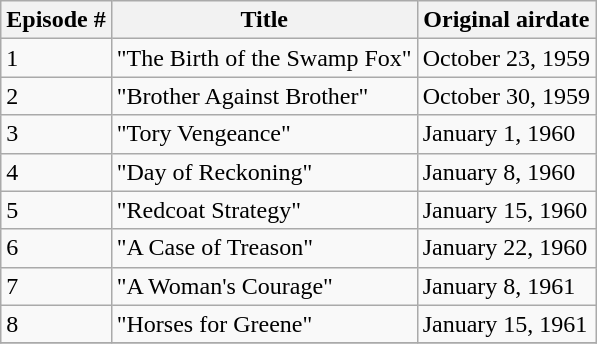<table class="wikitable">
<tr>
<th>Episode #</th>
<th>Title</th>
<th>Original airdate</th>
</tr>
<tr>
<td>1</td>
<td>"The Birth of the Swamp Fox"</td>
<td>October 23, 1959</td>
</tr>
<tr>
<td>2</td>
<td>"Brother Against Brother"</td>
<td>October 30, 1959</td>
</tr>
<tr>
<td>3</td>
<td>"Tory Vengeance"</td>
<td>January 1, 1960</td>
</tr>
<tr>
<td>4</td>
<td>"Day of Reckoning"</td>
<td>January 8, 1960</td>
</tr>
<tr>
<td>5</td>
<td>"Redcoat Strategy"</td>
<td>January 15, 1960</td>
</tr>
<tr>
<td>6</td>
<td>"A Case of Treason"</td>
<td>January 22, 1960</td>
</tr>
<tr>
<td>7</td>
<td>"A Woman's Courage"</td>
<td>January 8, 1961</td>
</tr>
<tr>
<td>8</td>
<td>"Horses for Greene"</td>
<td>January 15, 1961</td>
</tr>
<tr>
</tr>
</table>
